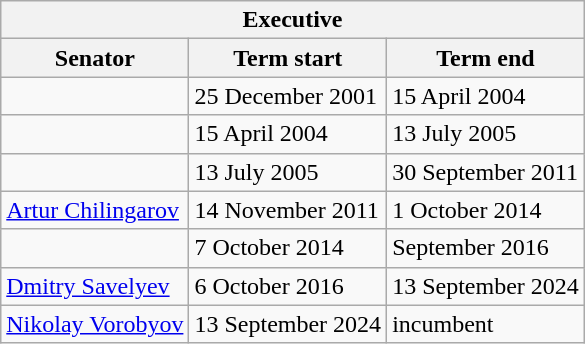<table class="wikitable sortable">
<tr>
<th colspan=3>Executive</th>
</tr>
<tr>
<th>Senator</th>
<th>Term start</th>
<th>Term end</th>
</tr>
<tr>
<td></td>
<td>25 December 2001</td>
<td>15 April 2004</td>
</tr>
<tr>
<td></td>
<td>15 April 2004</td>
<td>13 July 2005</td>
</tr>
<tr>
<td></td>
<td>13 July 2005</td>
<td>30 September 2011</td>
</tr>
<tr>
<td><a href='#'>Artur Chilingarov</a></td>
<td>14 November 2011</td>
<td>1 October 2014</td>
</tr>
<tr>
<td></td>
<td>7 October 2014</td>
<td>September 2016</td>
</tr>
<tr>
<td><a href='#'>Dmitry Savelyev</a></td>
<td>6 October 2016</td>
<td>13 September 2024</td>
</tr>
<tr>
<td><a href='#'>Nikolay Vorobyov</a></td>
<td>13 September 2024</td>
<td>incumbent</td>
</tr>
</table>
